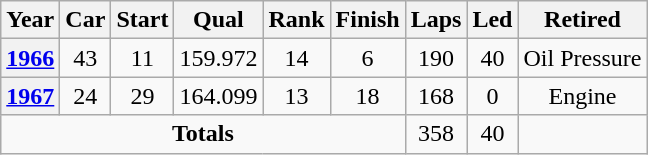<table class="wikitable" style="text-align:center">
<tr>
<th>Year</th>
<th>Car</th>
<th>Start</th>
<th>Qual</th>
<th>Rank</th>
<th>Finish</th>
<th>Laps</th>
<th>Led</th>
<th>Retired</th>
</tr>
<tr>
<th><a href='#'>1966</a></th>
<td>43</td>
<td>11</td>
<td>159.972</td>
<td>14</td>
<td>6</td>
<td>190</td>
<td>40</td>
<td>Oil Pressure</td>
</tr>
<tr>
<th><a href='#'>1967</a></th>
<td>24</td>
<td>29</td>
<td>164.099</td>
<td>13</td>
<td>18</td>
<td>168</td>
<td>0</td>
<td>Engine</td>
</tr>
<tr>
<td colspan=6><strong>Totals</strong></td>
<td>358</td>
<td>40</td>
<td></td>
</tr>
</table>
